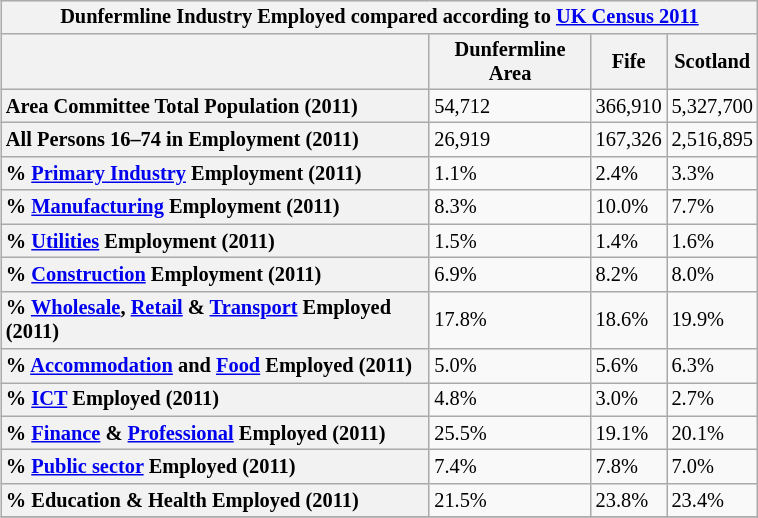<table class="wikitable" id="toc" style="float: right; margin-left: 1em; width: 40%; font-size: 85%;" cellspacing="5">
<tr>
<th colspan="4"><strong>Dunfermline Industry Employed compared according to <a href='#'>UK Census 2011</a></strong></th>
</tr>
<tr>
<th></th>
<th style="padding:2px;">Dunfermline Area</th>
<th style="padding:2px;">Fife</th>
<th style="padding:2px;">Scotland</th>
</tr>
<tr>
<th style="text-align:left;">Area Committee Total Population (2011)</th>
<td>54,712</td>
<td>366,910</td>
<td>5,327,700</td>
</tr>
<tr>
<th style="text-align:left;">All Persons 16–74 in Employment (2011)</th>
<td>26,919</td>
<td>167,326</td>
<td>2,516,895</td>
</tr>
<tr>
<th style="text-align:left;">% <a href='#'>Primary Industry</a> Employment (2011)</th>
<td>1.1%</td>
<td>2.4%</td>
<td>3.3%</td>
</tr>
<tr>
<th style="text-align:left;">% <a href='#'>Manufacturing</a> Employment (2011)</th>
<td>8.3%</td>
<td>10.0%</td>
<td>7.7%</td>
</tr>
<tr>
<th style="text-align:left;">% <a href='#'>Utilities</a> Employment (2011)</th>
<td>1.5%</td>
<td>1.4%</td>
<td>1.6%</td>
</tr>
<tr>
<th style="text-align:left;">% <a href='#'>Construction</a> Employment (2011)</th>
<td>6.9%</td>
<td>8.2%</td>
<td>8.0%</td>
</tr>
<tr>
<th style="text-align:left;">% <a href='#'>Wholesale</a>, <a href='#'>Retail</a> & <a href='#'>Transport</a> Employed (2011)</th>
<td>17.8%</td>
<td>18.6%</td>
<td>19.9%</td>
</tr>
<tr>
<th style="text-align:left;">% <a href='#'>Accommodation</a> and <a href='#'>Food</a> Employed (2011)</th>
<td>5.0%</td>
<td>5.6%</td>
<td>6.3%</td>
</tr>
<tr>
<th style="text-align:left;">% <a href='#'>ICT</a> Employed (2011)</th>
<td>4.8%</td>
<td>3.0%</td>
<td>2.7%</td>
</tr>
<tr>
<th style="text-align:left;">% <a href='#'>Finance</a> & <a href='#'>Professional</a> Employed (2011)</th>
<td>25.5%</td>
<td>19.1%</td>
<td>20.1%</td>
</tr>
<tr>
<th style="text-align:left;">% <a href='#'>Public sector</a> Employed (2011)</th>
<td>7.4%</td>
<td>7.8%</td>
<td>7.0%</td>
</tr>
<tr>
<th style="text-align:left;">% Education & Health Employed (2011)</th>
<td>21.5%</td>
<td>23.8%</td>
<td>23.4%</td>
</tr>
<tr>
</tr>
</table>
